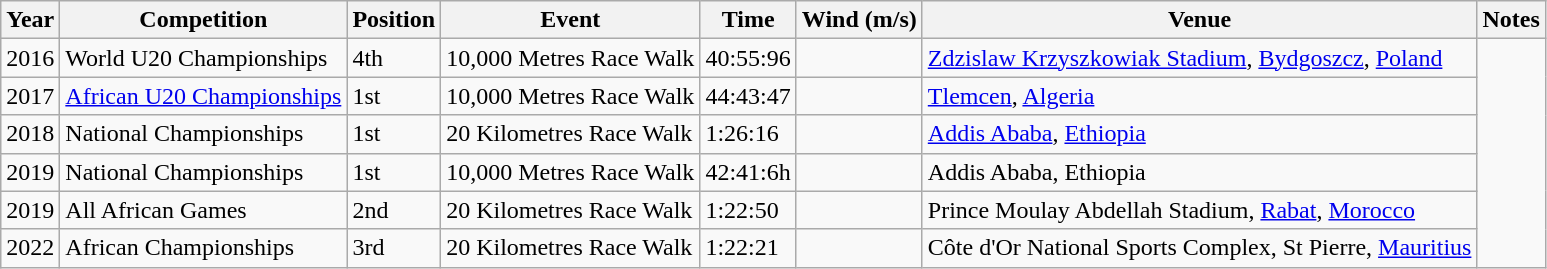<table class="wikitable sortable">
<tr>
<th>Year</th>
<th>Competition</th>
<th>Position</th>
<th>Event</th>
<th>Time</th>
<th>Wind (m/s)</th>
<th>Venue</th>
<th>Notes</th>
</tr>
<tr>
<td>2016</td>
<td>World U20 Championships</td>
<td>4th</td>
<td>10,000 Metres Race Walk</td>
<td>40:55:96</td>
<td></td>
<td><a href='#'>Zdzislaw Krzyszkowiak Stadium</a>, <a href='#'>Bydgoszcz</a>, <a href='#'>Poland</a></td>
</tr>
<tr>
<td>2017</td>
<td><a href='#'>African U20 Championships</a></td>
<td>1st</td>
<td>10,000 Metres Race Walk</td>
<td>44:43:47</td>
<td></td>
<td><a href='#'>Tlemcen</a>, <a href='#'>Algeria</a></td>
</tr>
<tr>
<td>2018</td>
<td>National Championships</td>
<td>1st</td>
<td>20 Kilometres Race Walk</td>
<td>1:26:16</td>
<td></td>
<td><a href='#'>Addis Ababa</a>, <a href='#'>Ethiopia</a></td>
</tr>
<tr>
<td>2019</td>
<td>National Championships</td>
<td>1st</td>
<td>10,000 Metres Race Walk</td>
<td>42:41:6h</td>
<td></td>
<td>Addis Ababa, Ethiopia</td>
</tr>
<tr>
<td>2019</td>
<td>All African Games</td>
<td>2nd</td>
<td>20 Kilometres Race Walk</td>
<td>1:22:50</td>
<td></td>
<td>Prince Moulay Abdellah Stadium, <a href='#'>Rabat</a>, <a href='#'>Morocco</a><br>
</td>
</tr>
<tr>
<td>2022</td>
<td>African Championships</td>
<td>3rd</td>
<td>20 Kilometres Race Walk</td>
<td>1:22:21</td>
<td></td>
<td>Côte d'Or National Sports Complex, St Pierre, <a href='#'>Mauritius</a><br></td>
</tr>
</table>
